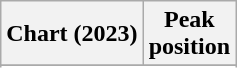<table class="wikitable sortable plainrowheaders" style="text-align:center;">
<tr>
<th scope="col">Chart (2023)</th>
<th scope="col">Peak<br>position</th>
</tr>
<tr>
</tr>
<tr>
</tr>
<tr>
</tr>
<tr>
</tr>
<tr>
</tr>
</table>
